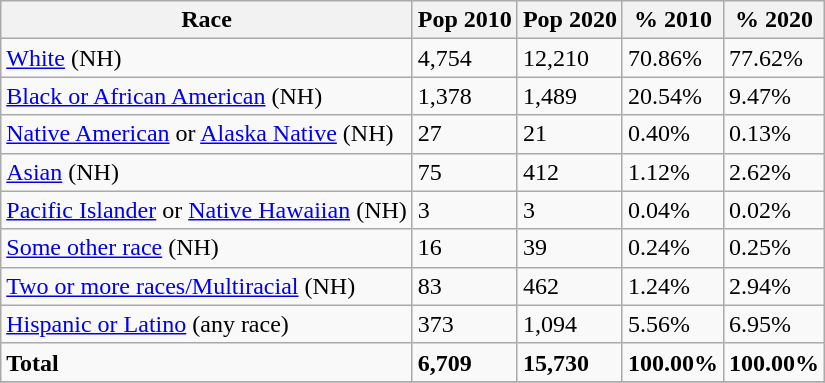<table class="wikitable">
<tr>
<th>Race</th>
<th>Pop 2010</th>
<th>Pop 2020</th>
<th>% 2010</th>
<th>% 2020</th>
</tr>
<tr>
<td><a href='#'>White</a> (NH)</td>
<td>4,754</td>
<td>12,210</td>
<td>70.86%</td>
<td>77.62%</td>
</tr>
<tr>
<td><a href='#'>Black or African American</a> (NH)</td>
<td>1,378</td>
<td>1,489</td>
<td>20.54%</td>
<td>9.47%</td>
</tr>
<tr>
<td><a href='#'>Native American</a> or <a href='#'>Alaska Native</a> (NH)</td>
<td>27</td>
<td>21</td>
<td>0.40%</td>
<td>0.13%</td>
</tr>
<tr>
<td><a href='#'>Asian</a> (NH)</td>
<td>75</td>
<td>412</td>
<td>1.12%</td>
<td>2.62%</td>
</tr>
<tr>
<td><a href='#'>Pacific Islander</a> or <a href='#'>Native Hawaiian</a> (NH)</td>
<td>3</td>
<td>3</td>
<td>0.04%</td>
<td>0.02%</td>
</tr>
<tr>
<td><a href='#'>Some other race</a> (NH)</td>
<td>16</td>
<td>39</td>
<td>0.24%</td>
<td>0.25%</td>
</tr>
<tr>
<td><a href='#'>Two or more races/Multiracial</a> (NH)</td>
<td>83</td>
<td>462</td>
<td>1.24%</td>
<td>2.94%</td>
</tr>
<tr>
<td><a href='#'>Hispanic or Latino</a> (any race)</td>
<td>373</td>
<td>1,094</td>
<td>5.56%</td>
<td>6.95%</td>
</tr>
<tr>
<td><strong>Total</strong></td>
<td><strong>6,709</strong></td>
<td><strong>15,730</strong></td>
<td><strong>100.00%</strong></td>
<td><strong>100.00%</strong></td>
</tr>
<tr>
</tr>
</table>
